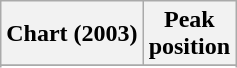<table class="wikitable sortable plainrowheaders" style="text-align:center">
<tr>
<th scope="col">Chart (2003)</th>
<th scope="col">Peak<br>position</th>
</tr>
<tr>
</tr>
<tr>
</tr>
</table>
